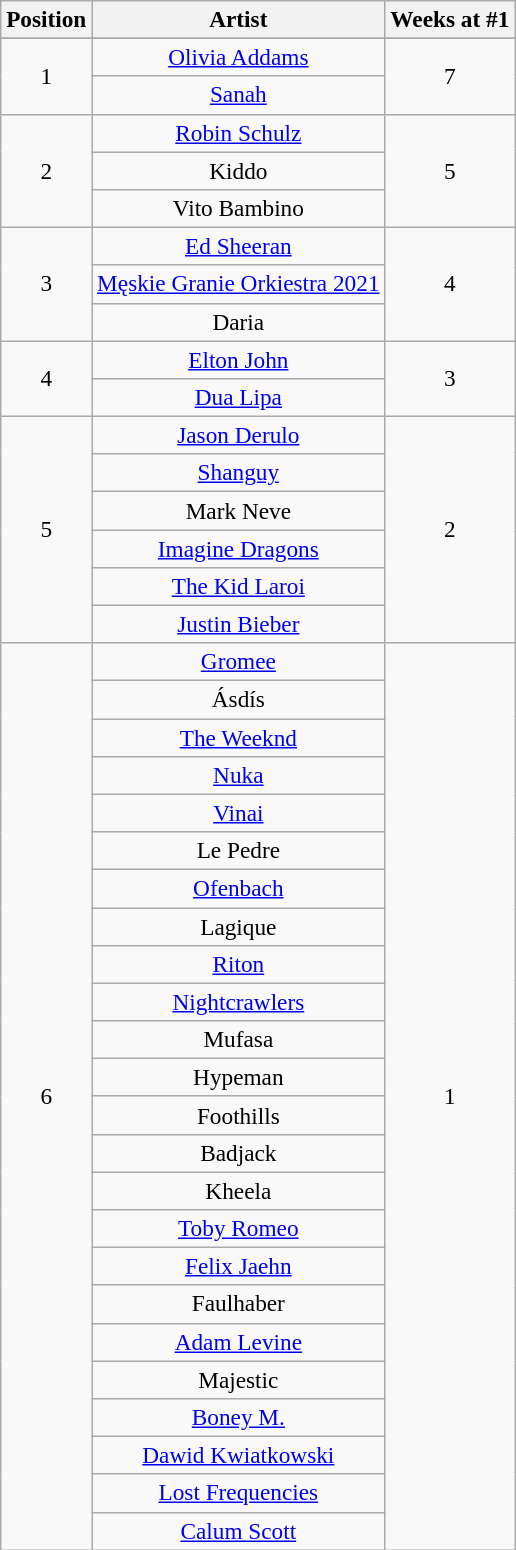<table class="wikitable" style="font-size:97%;">
<tr>
<th>Position</th>
<th>Artist</th>
<th>Weeks at #1</th>
</tr>
<tr style="text-align:center;">
</tr>
<tr style="text-align:center;">
<td rowspan="2">1</td>
<td style="text-align:center;"><a href='#'>Olivia Addams</a></td>
<td rowspan="2">7</td>
</tr>
<tr>
<td style="text-align:center;"><a href='#'>Sanah</a></td>
</tr>
<tr style="text-align:center;">
<td rowspan="3">2</td>
<td style="text-align:center;"><a href='#'>Robin Schulz</a></td>
<td rowspan="3">5</td>
</tr>
<tr>
<td style="text-align:center;">Kiddo<br></td>
</tr>
<tr>
<td style="text-align:center;">Vito Bambino</td>
</tr>
<tr style="text-align:center;">
<td rowspan="3">3</td>
<td style="text-align:center;"><a href='#'>Ed Sheeran</a></td>
<td rowspan="3">4</td>
</tr>
<tr>
<td style="text-align:center;"><a href='#'>Męskie Granie Orkiestra 2021</a></td>
</tr>
<tr>
<td style="text-align:center;">Daria</td>
</tr>
<tr style="text-align:center;">
<td rowspan="2">4</td>
<td style="text-align:center;"><a href='#'>Elton John</a></td>
<td rowspan="2">3</td>
</tr>
<tr>
<td style="text-align:center;"><a href='#'>Dua Lipa</a></td>
</tr>
<tr style="text-align:center;">
<td rowspan="6">5</td>
<td style="text-align:center;"><a href='#'>Jason Derulo</a></td>
<td rowspan="6">2</td>
</tr>
<tr>
<td style="text-align:center;"><a href='#'>Shanguy</a></td>
</tr>
<tr>
<td style="text-align:center;">Mark Neve</td>
</tr>
<tr>
<td style="text-align:center;"><a href='#'>Imagine Dragons</a></td>
</tr>
<tr>
<td style="text-align:center;"><a href='#'>The Kid Laroi</a></td>
</tr>
<tr>
<td style="text-align:center;"><a href='#'>Justin Bieber</a></td>
</tr>
<tr style="text-align:center;">
<td rowspan="25">6</td>
<td style="text-align:center;"><a href='#'>Gromee</a></td>
<td rowspan="25">1</td>
</tr>
<tr>
<td style="text-align:center;">Ásdís<br></td>
</tr>
<tr>
<td style="text-align:center;"><a href='#'>The Weeknd</a></td>
</tr>
<tr>
<td style="text-align:center;"><a href='#'>Nuka</a></td>
</tr>
<tr>
<td style="text-align:center;"><a href='#'>Vinai</a></td>
</tr>
<tr>
<td style="text-align:center;">Le Pedre</td>
</tr>
<tr>
<td style="text-align:center;"><a href='#'>Ofenbach</a></td>
</tr>
<tr>
<td style="text-align:center;">Lagique<br></td>
</tr>
<tr>
<td style="text-align:center;"><a href='#'>Riton</a></td>
</tr>
<tr>
<td style="text-align:center;"><a href='#'>Nightcrawlers</a></td>
</tr>
<tr>
<td style="text-align:center;">Mufasa<br></td>
</tr>
<tr>
<td style="text-align:center;">Hypeman<br></td>
</tr>
<tr>
<td style="text-align:center;">Foothills</td>
</tr>
<tr>
<td style="text-align:center;">Badjack</td>
</tr>
<tr>
<td style="text-align:center;">Kheela<br></td>
</tr>
<tr>
<td style="text-align:center;"><a href='#'>Toby Romeo</a></td>
</tr>
<tr>
<td style="text-align:center;"><a href='#'>Felix Jaehn</a></td>
</tr>
<tr>
<td style="text-align:center;">Faulhaber</td>
</tr>
<tr>
<td style="text-align:center;"><a href='#'>Adam Levine</a></td>
</tr>
<tr>
<td style="text-align:center;">Majestic</td>
</tr>
<tr>
<td style="text-align:center;"><a href='#'>Boney M.</a></td>
</tr>
<tr>
<td style="text-align:center;"><a href='#'>Dawid Kwiatkowski</a></td>
</tr>
<tr>
<td style="text-align:center;"><a href='#'>Lost Frequencies</a></td>
</tr>
<tr>
<td style="text-align:center;"><a href='#'>Calum Scott</a></td>
</tr>
</table>
